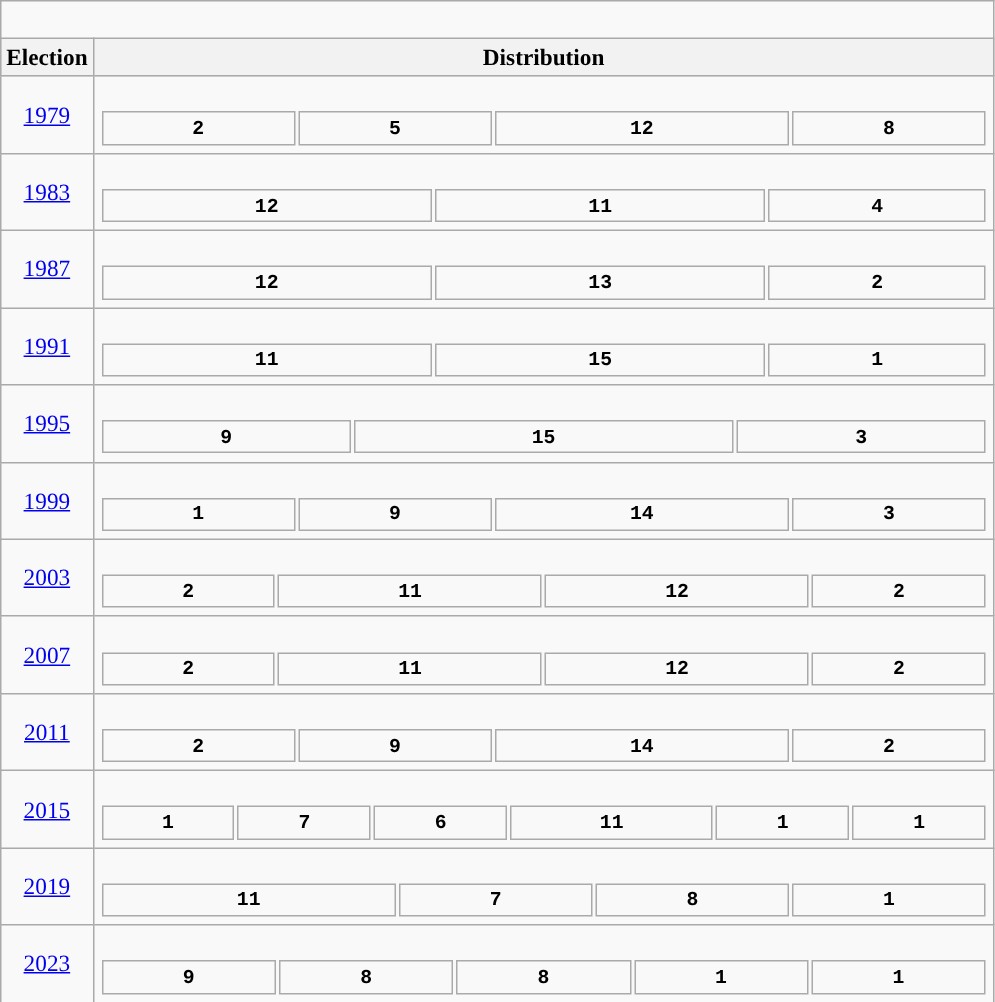<table class="wikitable" style="font-size:97%;">
<tr>
<td colspan="4"><br>
















</td>
</tr>
<tr bgcolor="#CCCCCC">
<th>Election</th>
<th>Distribution</th>
</tr>
<tr>
<td align=center><a href='#'>1979</a></td>
<td><br><table style="width:45em; font-size:85%; text-align:center; font-family:Courier New;">
<tr style="font-weight:bold">
<td style="background:">2</td>
<td style="background:">5</td>
<td style="background:">12</td>
<td style="background:">8</td>
</tr>
</table>
</td>
</tr>
<tr>
<td align=center><a href='#'>1983</a></td>
<td><br><table style="width:45em; font-size:85%; text-align:center; font-family:Courier New;">
<tr style="font-weight:bold">
<td style="background:">12</td>
<td style="background:">11</td>
<td style="background:">4</td>
</tr>
</table>
</td>
</tr>
<tr>
<td align=center><a href='#'>1987</a></td>
<td><br><table style="width:45em; font-size:85%; text-align:center; font-family:Courier New;">
<tr style="font-weight:bold">
<td style="background:">12</td>
<td style="background:">13</td>
<td style="background:">2</td>
</tr>
</table>
</td>
</tr>
<tr>
<td align=center><a href='#'>1991</a></td>
<td><br><table style="width:45em; font-size:85%; text-align:center; font-family:Courier New;">
<tr style="font-weight:bold">
<td style="background:">11</td>
<td style="background:">15</td>
<td style="background:">1</td>
</tr>
</table>
</td>
</tr>
<tr>
<td align=center><a href='#'>1995</a></td>
<td><br><table style="width:45em; font-size:85%; text-align:center; font-family:Courier New;">
<tr style="font-weight:bold">
<td style="background:">9</td>
<td style="background:">15</td>
<td style="background:">3</td>
</tr>
</table>
</td>
</tr>
<tr>
<td align=center><a href='#'>1999</a></td>
<td><br><table style="width:45em; font-size:85%; text-align:center; font-family:Courier New;">
<tr style="font-weight:bold">
<td style="background:">1</td>
<td style="background:">9</td>
<td style="background:">14</td>
<td style="background:">3</td>
</tr>
</table>
</td>
</tr>
<tr>
<td align=center><a href='#'>2003</a></td>
<td><br><table style="width:45em; font-size:85%; text-align:center; font-family:Courier New;">
<tr style="font-weight:bold">
<td style="background:">2</td>
<td style="background:">11</td>
<td style="background:">12</td>
<td style="background:">2</td>
</tr>
</table>
</td>
</tr>
<tr>
<td align=center><a href='#'>2007</a></td>
<td><br><table style="width:45em; font-size:85%; text-align:center; font-family:Courier New;">
<tr style="font-weight:bold">
<td style="background:">2</td>
<td style="background:">11</td>
<td style="background:">12</td>
<td style="background:">2</td>
</tr>
</table>
</td>
</tr>
<tr>
<td align=center><a href='#'>2011</a></td>
<td><br><table style="width:45em; font-size:85%; text-align:center; font-family:Courier New;">
<tr style="font-weight:bold">
<td style="background:">2</td>
<td style="background:">9</td>
<td style="background:">14</td>
<td style="background:">2</td>
</tr>
</table>
</td>
</tr>
<tr>
<td align=center><a href='#'>2015</a></td>
<td><br><table style="width:45em; font-size:85%; text-align:center; font-family:Courier New;">
<tr style="font-weight:bold">
<td style="background:">1</td>
<td style="background:">7</td>
<td style="background:">6</td>
<td style="background:">11</td>
<td style="background:">1</td>
<td style="background:">1</td>
</tr>
</table>
</td>
</tr>
<tr>
<td align=center><a href='#'>2019</a></td>
<td><br><table style="width:45em; font-size:85%; text-align:center; font-family:Courier New;">
<tr style="font-weight:bold">
<td style="background:">11</td>
<td style="background:">7</td>
<td style="background:">8</td>
<td style="background:">1</td>
</tr>
</table>
</td>
</tr>
<tr>
<td align=center><a href='#'>2023</a></td>
<td><br><table style="width:45em; font-size:85%; text-align:center; font-family:Courier New;">
<tr style="font-weight:bold">
<td style="background:">9</td>
<td style="background:">8</td>
<td style="background:">8</td>
<td style="background:">1</td>
<td style="background:">1</td>
</tr>
</table>
</td>
</tr>
</table>
